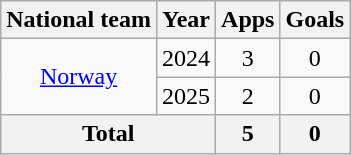<table class="wikitable" style="text-align:center">
<tr>
<th>National team</th>
<th>Year</th>
<th>Apps</th>
<th>Goals</th>
</tr>
<tr>
<td rowspan="2"><a href='#'>Norway</a></td>
<td>2024</td>
<td>3</td>
<td>0</td>
</tr>
<tr>
<td>2025</td>
<td>2</td>
<td>0</td>
</tr>
<tr>
<th colspan="2">Total</th>
<th>5</th>
<th>0</th>
</tr>
</table>
